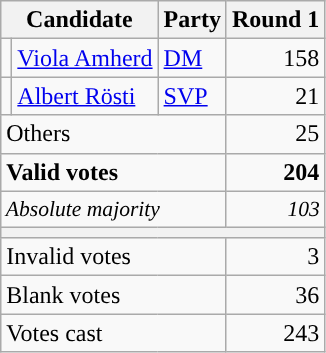<table class="wikitable" style="text-align:right;">
<tr>
<th colspan="2">Candidate</th>
<th>Party</th>
<th>Round 1</th>
</tr>
<tr>
<td style="background-color:"></td>
<td style="text-align:left;"><a href='#'>Viola Amherd</a></td>
<td style="text-align:left;"><a href='#'>DM</a></td>
<td>158</td>
</tr>
<tr>
<td style="background-color:"></td>
<td style="text-align:left;"><a href='#'>Albert Rösti</a></td>
<td style="text-align:left;"><a href='#'>SVP</a></td>
<td>21</td>
</tr>
<tr>
<td colspan="3" style="text-align:left;">Others</td>
<td>25</td>
</tr>
<tr style="font-weight:bold;">
<td colspan="3" style="text-align:left;">Valid votes</td>
<td>204</td>
</tr>
<tr style="font-style:italic; font-size:90%;">
<td colspan="3" style="text-align:left;">Absolute majority</td>
<td>103</td>
</tr>
<tr>
<th colspan="10"></th>
</tr>
<tr>
<td colspan="3" style="text-align:left;">Invalid votes</td>
<td>3</td>
</tr>
<tr>
<td colspan="3" style="text-align:left;">Blank votes</td>
<td>36</td>
</tr>
<tr>
<td colspan="3" style="text-align:left;">Votes cast</td>
<td>243</td>
</tr>
</table>
